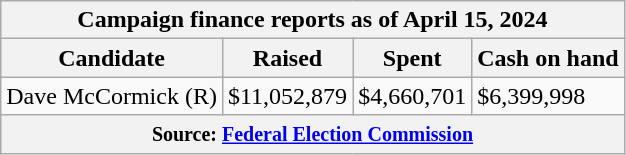<table class="wikitable sortable">
<tr>
<th colspan=4>Campaign finance reports as of April 15, 2024</th>
</tr>
<tr style="text-align:center;">
<th>Candidate</th>
<th>Raised</th>
<th>Spent</th>
<th>Cash on hand</th>
</tr>
<tr>
<td>Dave McCormick (R)</td>
<td>$11,052,879</td>
<td>$4,660,701</td>
<td>$6,399,998</td>
</tr>
<tr>
<th colspan="4"><small>Source: <a href='#'>Federal Election Commission</a></small></th>
</tr>
</table>
